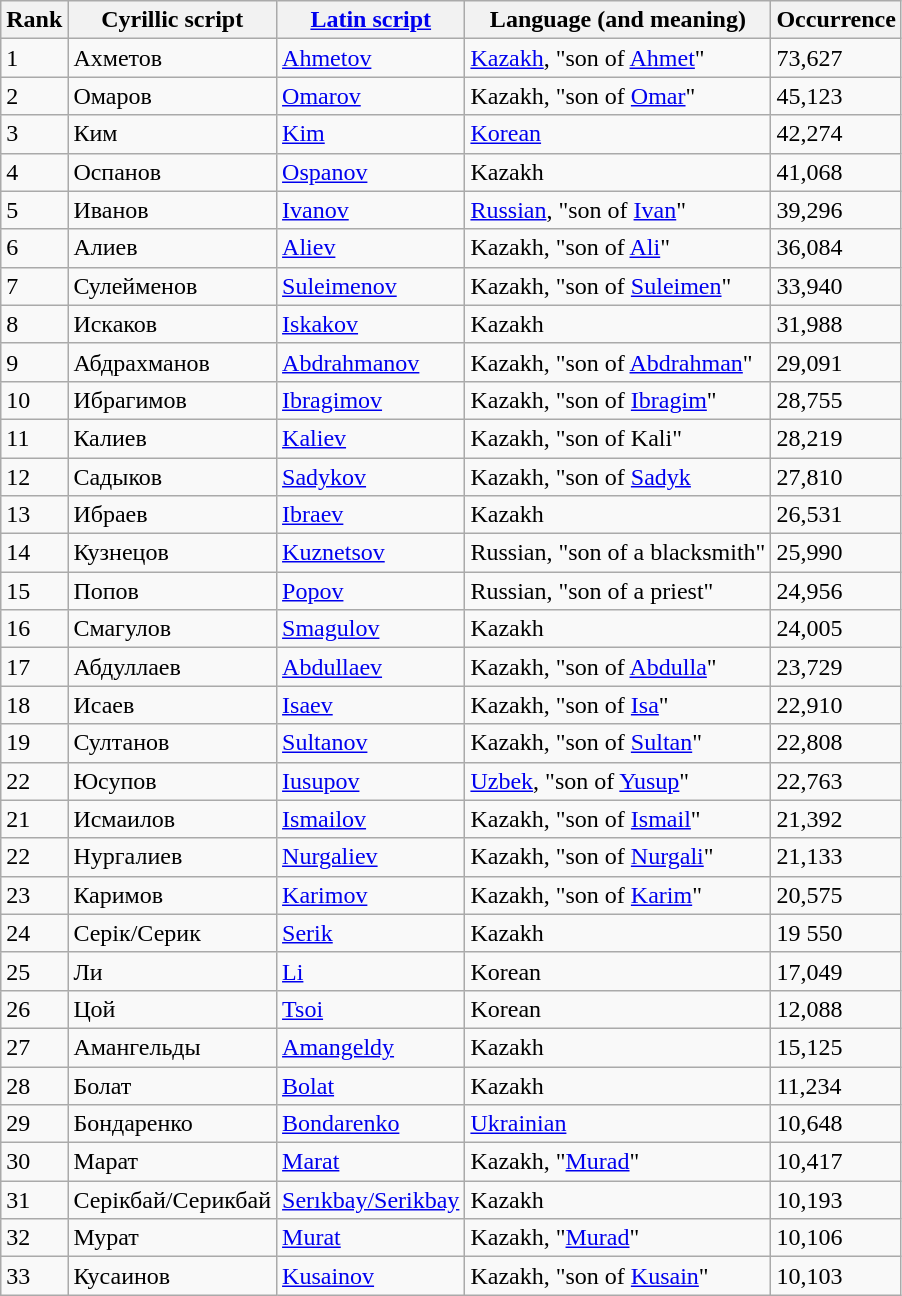<table class="wikitable">
<tr>
<th>Rank</th>
<th>Cyrillic script</th>
<th><a href='#'>Latin script</a></th>
<th>Language (and meaning)</th>
<th>Occurrence</th>
</tr>
<tr>
<td>1</td>
<td>Ахметов</td>
<td><a href='#'>Ahmetov</a></td>
<td><a href='#'>Kazakh</a>, "son of <a href='#'>Ahmet</a>"</td>
<td>73,627</td>
</tr>
<tr>
<td>2</td>
<td>Омаров</td>
<td><a href='#'>Omarov</a></td>
<td>Kazakh, "son of <a href='#'>Omar</a>"</td>
<td>45,123</td>
</tr>
<tr>
<td>3</td>
<td>Ким</td>
<td><a href='#'>Kim</a></td>
<td><a href='#'>Korean</a></td>
<td>42,274</td>
</tr>
<tr>
<td>4</td>
<td>Оспанов</td>
<td><a href='#'>Ospanov</a></td>
<td>Kazakh</td>
<td>41,068</td>
</tr>
<tr>
<td>5</td>
<td>Иванов</td>
<td><a href='#'>Ivanov</a></td>
<td><a href='#'>Russian</a>, "son of <a href='#'>Ivan</a>"</td>
<td>39,296</td>
</tr>
<tr>
<td>6</td>
<td>Алиев</td>
<td><a href='#'>Aliev</a></td>
<td>Kazakh, "son of <a href='#'>Ali</a>"</td>
<td>36,084</td>
</tr>
<tr>
<td>7</td>
<td>Сулейменов</td>
<td><a href='#'>Suleimenov</a></td>
<td>Kazakh, "son of <a href='#'>Suleimen</a>"</td>
<td>33,940</td>
</tr>
<tr>
<td>8</td>
<td>Искаков</td>
<td><a href='#'>Iskakov</a></td>
<td>Kazakh</td>
<td>31,988</td>
</tr>
<tr>
<td>9</td>
<td>Абдрахманов</td>
<td><a href='#'>Abdrahmanov</a></td>
<td>Kazakh, "son of <a href='#'>Abdrahman</a>"</td>
<td>29,091</td>
</tr>
<tr>
<td>10</td>
<td>Ибрагимов</td>
<td><a href='#'>Ibragimov</a></td>
<td>Kazakh, "son of <a href='#'>Ibragim</a>"</td>
<td>28,755</td>
</tr>
<tr>
<td>11</td>
<td>Калиев</td>
<td><a href='#'>Kaliev</a></td>
<td>Kazakh, "son of Kali"</td>
<td>28,219</td>
</tr>
<tr>
<td>12</td>
<td>Садыков</td>
<td><a href='#'>Sadykov</a></td>
<td>Kazakh, "son of <a href='#'>Sadyk</a></td>
<td>27,810</td>
</tr>
<tr>
<td>13</td>
<td>Ибраев</td>
<td><a href='#'>Ibraev</a></td>
<td>Kazakh</td>
<td>26,531</td>
</tr>
<tr>
<td>14</td>
<td>Кузнецов</td>
<td><a href='#'>Kuznetsov</a></td>
<td>Russian, "son of a blacksmith"</td>
<td>25,990</td>
</tr>
<tr>
<td>15</td>
<td>Попов</td>
<td><a href='#'>Popov</a></td>
<td>Russian, "son of a priest"</td>
<td>24,956</td>
</tr>
<tr>
<td>16</td>
<td>Смагулов</td>
<td><a href='#'>Smagulov</a></td>
<td>Kazakh</td>
<td>24,005</td>
</tr>
<tr>
<td>17</td>
<td>Абдуллаев</td>
<td><a href='#'>Abdullaev</a></td>
<td>Kazakh, "son of <a href='#'>Abdulla</a>"</td>
<td>23,729</td>
</tr>
<tr>
<td>18</td>
<td>Исаев</td>
<td><a href='#'>Isaev</a></td>
<td>Kazakh, "son of <a href='#'>Isa</a>"</td>
<td>22,910</td>
</tr>
<tr>
<td>19</td>
<td>Султанов</td>
<td><a href='#'>Sultanov</a></td>
<td>Kazakh, "son of <a href='#'>Sultan</a>"</td>
<td>22,808</td>
</tr>
<tr>
<td>22</td>
<td>Юсупов</td>
<td><a href='#'>Iusupov</a></td>
<td><a href='#'>Uzbek</a>, "son of <a href='#'>Yusup</a>"</td>
<td>22,763</td>
</tr>
<tr>
<td>21</td>
<td>Исмаилов</td>
<td><a href='#'>Ismailov</a></td>
<td>Kazakh, "son of <a href='#'>Ismail</a>"</td>
<td>21,392</td>
</tr>
<tr>
<td>22</td>
<td>Нургалиев</td>
<td><a href='#'>Nurgaliev</a></td>
<td>Kazakh, "son of <a href='#'>Nurgali</a>"</td>
<td>21,133</td>
</tr>
<tr>
<td>23</td>
<td>Каримов</td>
<td><a href='#'>Karimov</a></td>
<td>Kazakh, "son of <a href='#'>Karim</a>"</td>
<td>20,575</td>
</tr>
<tr>
<td>24</td>
<td>Серік/Серик</td>
<td><a href='#'>Serik</a></td>
<td>Kazakh</td>
<td>19 550</td>
</tr>
<tr>
<td>25</td>
<td>Ли</td>
<td><a href='#'>Li</a></td>
<td>Korean</td>
<td>17,049</td>
</tr>
<tr>
<td>26</td>
<td>Цой</td>
<td><a href='#'>Tsoi</a></td>
<td>Korean</td>
<td>12,088</td>
</tr>
<tr>
<td>27</td>
<td>Амангельды</td>
<td><a href='#'>Amangeldy</a></td>
<td>Kazakh</td>
<td>15,125</td>
</tr>
<tr>
<td>28</td>
<td>Болат</td>
<td><a href='#'>Bolat</a></td>
<td>Kazakh</td>
<td>11,234</td>
</tr>
<tr>
<td>29</td>
<td>Бондаренко</td>
<td><a href='#'>Bondarenko</a></td>
<td><a href='#'>Ukrainian</a></td>
<td>10,648</td>
</tr>
<tr>
<td>30</td>
<td>Марат</td>
<td><a href='#'>Marat</a></td>
<td>Kazakh, "<a href='#'>Murad</a>"</td>
<td>10,417</td>
</tr>
<tr>
<td>31</td>
<td>Серікбай/Серикбай</td>
<td><a href='#'>Serıkbay/Serikbay</a></td>
<td>Kazakh</td>
<td>10,193</td>
</tr>
<tr>
<td>32</td>
<td>Мурат</td>
<td><a href='#'>Murat</a></td>
<td>Kazakh, "<a href='#'>Murad</a>"</td>
<td>10,106</td>
</tr>
<tr>
<td>33</td>
<td>Кусаинов</td>
<td><a href='#'>Kusainov</a></td>
<td>Kazakh, "son of <a href='#'>Kusain</a>"</td>
<td>10,103</td>
</tr>
</table>
